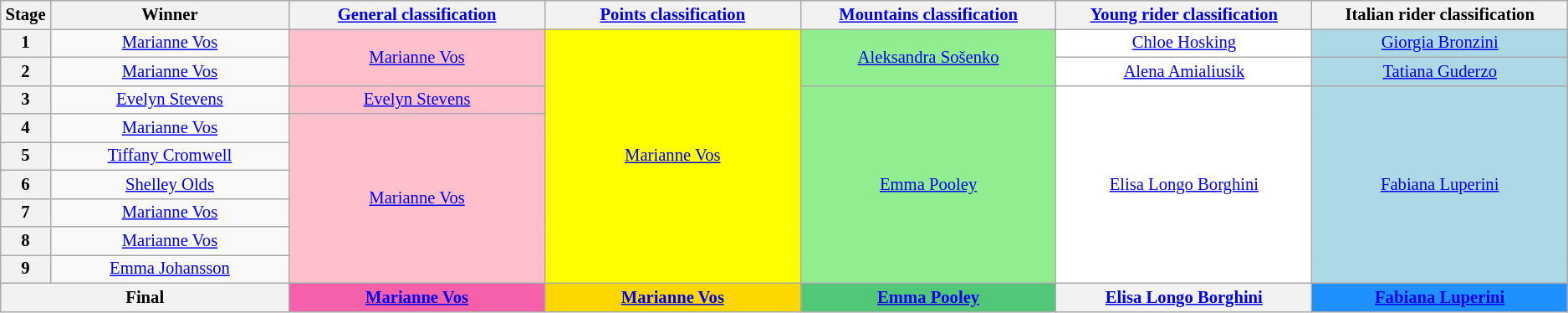<table class="wikitable" style="text-align: center; font-size:86%;">
<tr style="background-color: #efefef;">
<th width="1%">Stage</th>
<th width="14%">Winner</th>
<th width="15%"><a href='#'>General classification</a><br></th>
<th width="15%"><a href='#'>Points classification</a><br></th>
<th width="15%"><a href='#'>Mountains classification</a><br></th>
<th width="15%"><a href='#'>Young rider classification</a><br></th>
<th width="15%">Italian rider classification<br></th>
</tr>
<tr>
<th>1</th>
<td><a href='#'>Marianne Vos</a></td>
<td style="background:pink;"       rowspan="2"><a href='#'>Marianne Vos</a></td>
<td style="background:yellow;"     rowspan="9"><a href='#'>Marianne Vos</a></td>
<td style="background:lightgreen;" rowspan="2"><a href='#'>Aleksandra Sošenko</a></td>
<td style="background:white;"><a href='#'>Chloe Hosking</a></td>
<td style="background:lightblue;"><a href='#'>Giorgia Bronzini</a></td>
</tr>
<tr>
<th>2</th>
<td><a href='#'>Marianne Vos</a></td>
<td style="background:white;"><a href='#'>Alena Amialiusik</a></td>
<td style="background:lightblue;"><a href='#'>Tatiana Guderzo</a></td>
</tr>
<tr>
<th>3</th>
<td><a href='#'>Evelyn Stevens</a></td>
<td style="background:pink;"><a href='#'>Evelyn Stevens</a></td>
<td style="background:lightgreen;" rowspan="7"><a href='#'>Emma Pooley</a></td>
<td style="background:white;" rowspan="7"><a href='#'>Elisa Longo Borghini</a></td>
<td style="background:lightblue;" rowspan="7"><a href='#'>Fabiana Luperini</a></td>
</tr>
<tr>
<th>4</th>
<td><a href='#'>Marianne Vos</a></td>
<td style="background:pink;" rowspan="6"><a href='#'>Marianne Vos</a></td>
</tr>
<tr>
<th>5</th>
<td><a href='#'>Tiffany Cromwell</a></td>
</tr>
<tr>
<th>6</th>
<td><a href='#'>Shelley Olds</a></td>
</tr>
<tr>
<th>7</th>
<td><a href='#'>Marianne Vos</a></td>
</tr>
<tr>
<th>8</th>
<td><a href='#'>Marianne Vos</a></td>
</tr>
<tr>
<th>9</th>
<td><a href='#'>Emma Johansson</a></td>
</tr>
<tr>
<th colspan=2><strong>Final</strong></th>
<th style="background:#F660AB;"  rowspan="1"><a href='#'>Marianne Vos</a></th>
<th style="background:gold;"  rowspan="1"><a href='#'>Marianne Vos</a></th>
<th style="background:#50C878;"  rowspan="1"><a href='#'>Emma Pooley</a></th>
<th style="background:offwhite;" rowspan="1"><a href='#'>Elisa Longo Borghini</a></th>
<th style="background:dodgerblue;" rowspan="1"><a href='#'>Fabiana Luperini</a></th>
</tr>
</table>
